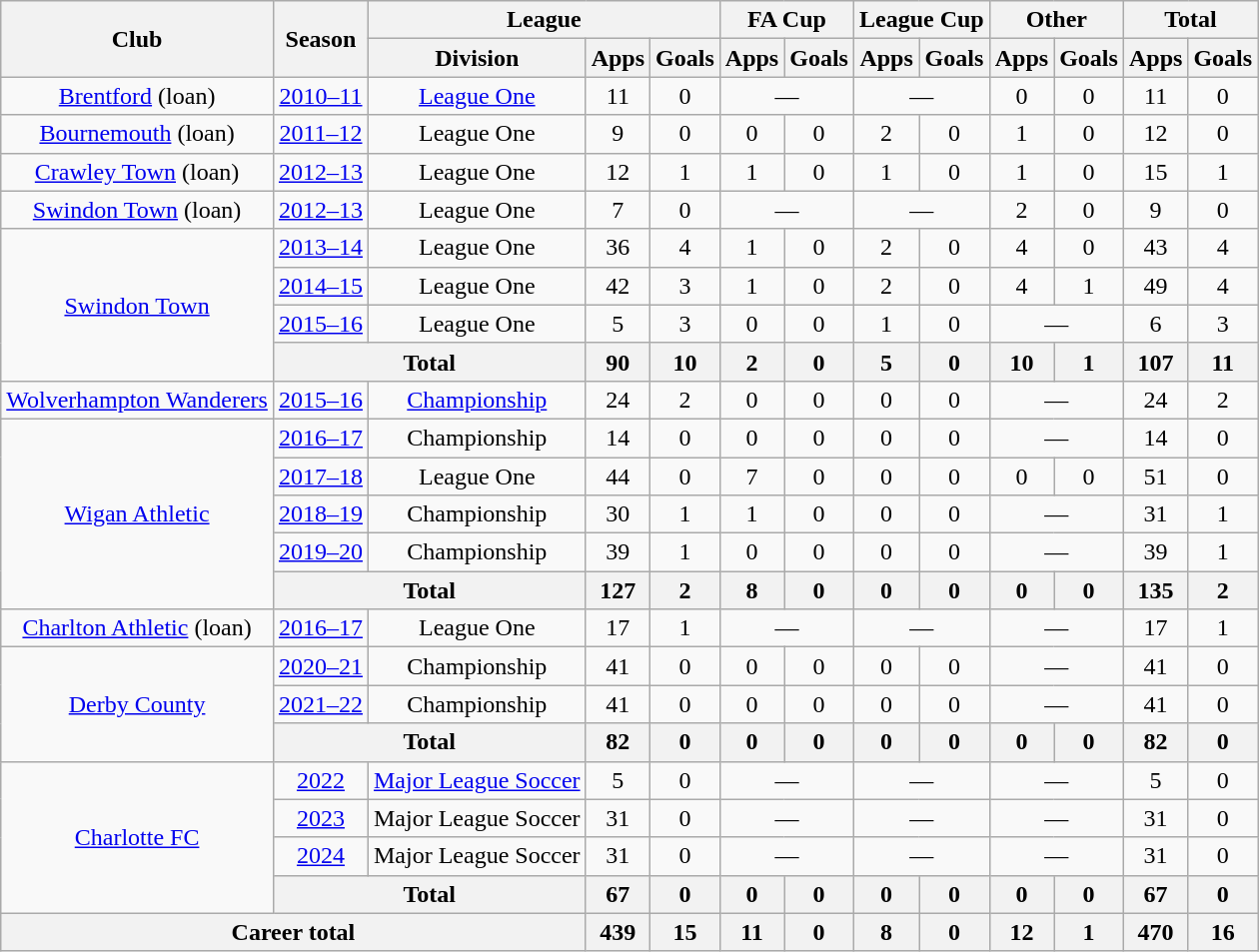<table class="wikitable" style="text-align: center">
<tr>
<th rowspan=2>Club</th>
<th rowspan=2>Season</th>
<th colspan=3>League</th>
<th colspan=2>FA Cup</th>
<th colspan=2>League Cup</th>
<th colspan=2>Other</th>
<th colspan=2>Total</th>
</tr>
<tr>
<th>Division</th>
<th>Apps</th>
<th>Goals</th>
<th>Apps</th>
<th>Goals</th>
<th>Apps</th>
<th>Goals</th>
<th>Apps</th>
<th>Goals</th>
<th>Apps</th>
<th>Goals</th>
</tr>
<tr>
<td><a href='#'>Brentford</a> (loan)</td>
<td><a href='#'>2010–11</a></td>
<td><a href='#'>League One</a></td>
<td>11</td>
<td>0</td>
<td colspan="2">—</td>
<td colspan="2">—</td>
<td>0</td>
<td>0</td>
<td>11</td>
<td>0</td>
</tr>
<tr>
<td><a href='#'>Bournemouth</a> (loan)</td>
<td><a href='#'>2011–12</a></td>
<td>League One</td>
<td>9</td>
<td>0</td>
<td>0</td>
<td>0</td>
<td>2</td>
<td>0</td>
<td>1</td>
<td>0</td>
<td>12</td>
<td>0</td>
</tr>
<tr>
<td><a href='#'>Crawley Town</a> (loan)</td>
<td><a href='#'>2012–13</a></td>
<td>League One</td>
<td>12</td>
<td>1</td>
<td>1</td>
<td>0</td>
<td>1</td>
<td>0</td>
<td>1</td>
<td>0</td>
<td>15</td>
<td>1</td>
</tr>
<tr>
<td><a href='#'>Swindon Town</a> (loan)</td>
<td><a href='#'>2012–13</a></td>
<td>League One</td>
<td>7</td>
<td>0</td>
<td colspan="2">—</td>
<td colspan="2">—</td>
<td>2</td>
<td>0</td>
<td>9</td>
<td>0</td>
</tr>
<tr>
<td rowspan="4"><a href='#'>Swindon Town</a></td>
<td><a href='#'>2013–14</a></td>
<td>League One</td>
<td>36</td>
<td>4</td>
<td>1</td>
<td>0</td>
<td>2</td>
<td>0</td>
<td>4</td>
<td>0</td>
<td>43</td>
<td>4</td>
</tr>
<tr>
<td><a href='#'>2014–15</a></td>
<td>League One</td>
<td>42</td>
<td>3</td>
<td>1</td>
<td>0</td>
<td>2</td>
<td>0</td>
<td>4</td>
<td>1</td>
<td>49</td>
<td>4</td>
</tr>
<tr>
<td><a href='#'>2015–16</a></td>
<td>League One</td>
<td>5</td>
<td>3</td>
<td>0</td>
<td>0</td>
<td>1</td>
<td>0</td>
<td colspan="2">—</td>
<td>6</td>
<td>3</td>
</tr>
<tr>
<th colspan="2">Total</th>
<th>90</th>
<th>10</th>
<th>2</th>
<th>0</th>
<th>5</th>
<th>0</th>
<th>10</th>
<th>1</th>
<th>107</th>
<th>11</th>
</tr>
<tr>
<td><a href='#'>Wolverhampton Wanderers</a></td>
<td><a href='#'>2015–16</a></td>
<td><a href='#'>Championship</a></td>
<td>24</td>
<td>2</td>
<td>0</td>
<td>0</td>
<td>0</td>
<td>0</td>
<td colspan="2">—</td>
<td>24</td>
<td>2</td>
</tr>
<tr>
<td rowspan="5"><a href='#'>Wigan Athletic</a></td>
<td><a href='#'>2016–17</a></td>
<td>Championship</td>
<td>14</td>
<td>0</td>
<td>0</td>
<td>0</td>
<td>0</td>
<td>0</td>
<td colspan="2">—</td>
<td>14</td>
<td>0</td>
</tr>
<tr>
<td><a href='#'>2017–18</a></td>
<td>League One</td>
<td>44</td>
<td>0</td>
<td>7</td>
<td>0</td>
<td>0</td>
<td>0</td>
<td>0</td>
<td>0</td>
<td>51</td>
<td>0</td>
</tr>
<tr>
<td><a href='#'>2018–19</a></td>
<td>Championship</td>
<td>30</td>
<td>1</td>
<td>1</td>
<td>0</td>
<td>0</td>
<td>0</td>
<td colspan="2">—</td>
<td>31</td>
<td>1</td>
</tr>
<tr>
<td><a href='#'>2019–20</a></td>
<td>Championship</td>
<td>39</td>
<td>1</td>
<td>0</td>
<td>0</td>
<td>0</td>
<td>0</td>
<td colspan="2">—</td>
<td>39</td>
<td>1</td>
</tr>
<tr>
<th colspan="2">Total</th>
<th>127</th>
<th>2</th>
<th>8</th>
<th>0</th>
<th>0</th>
<th>0</th>
<th>0</th>
<th>0</th>
<th>135</th>
<th>2</th>
</tr>
<tr>
<td><a href='#'>Charlton Athletic</a> (loan)</td>
<td><a href='#'>2016–17</a></td>
<td>League One</td>
<td>17</td>
<td>1</td>
<td colspan="2">—</td>
<td colspan="2">—</td>
<td colspan="2">—</td>
<td>17</td>
<td>1</td>
</tr>
<tr>
<td rowspan="3"><a href='#'>Derby County</a></td>
<td><a href='#'>2020–21</a></td>
<td>Championship</td>
<td>41</td>
<td>0</td>
<td>0</td>
<td>0</td>
<td>0</td>
<td>0</td>
<td colspan="2">—</td>
<td>41</td>
<td>0</td>
</tr>
<tr>
<td><a href='#'>2021–22</a></td>
<td>Championship</td>
<td>41</td>
<td>0</td>
<td>0</td>
<td>0</td>
<td>0</td>
<td>0</td>
<td colspan="2">—</td>
<td>41</td>
<td>0</td>
</tr>
<tr>
<th colspan="2">Total</th>
<th>82</th>
<th>0</th>
<th>0</th>
<th>0</th>
<th>0</th>
<th>0</th>
<th>0</th>
<th>0</th>
<th>82</th>
<th>0</th>
</tr>
<tr>
<td rowspan=4><a href='#'>Charlotte FC</a></td>
<td><a href='#'>2022</a></td>
<td><a href='#'>Major League Soccer</a></td>
<td>5</td>
<td>0</td>
<td colspan="2">—</td>
<td colspan="2">—</td>
<td colspan="2">—</td>
<td>5</td>
<td>0</td>
</tr>
<tr>
<td><a href='#'>2023</a></td>
<td>Major League Soccer</td>
<td>31</td>
<td>0</td>
<td colspan="2">—</td>
<td colspan="2">—</td>
<td colspan="2">—</td>
<td>31</td>
<td>0</td>
</tr>
<tr>
<td><a href='#'>2024</a></td>
<td>Major League Soccer</td>
<td>31</td>
<td>0</td>
<td colspan="2">—</td>
<td colspan="2">—</td>
<td colspan="2">—</td>
<td>31</td>
<td>0</td>
</tr>
<tr>
<th colspan="2">Total</th>
<th>67</th>
<th>0</th>
<th>0</th>
<th>0</th>
<th>0</th>
<th>0</th>
<th>0</th>
<th>0</th>
<th>67</th>
<th>0</th>
</tr>
<tr>
<th colspan="3">Career total</th>
<th>439</th>
<th>15</th>
<th>11</th>
<th>0</th>
<th>8</th>
<th>0</th>
<th>12</th>
<th>1</th>
<th>470</th>
<th>16</th>
</tr>
</table>
